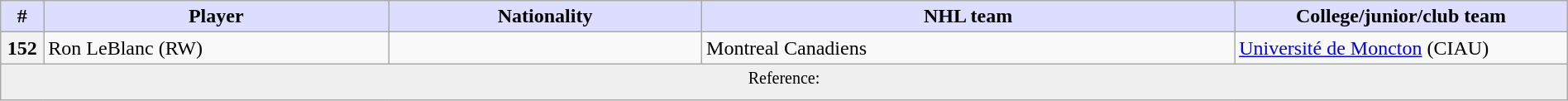<table class="wikitable" style="width: 100%">
<tr>
<th style="background:#ddf; width:2.75%;">#</th>
<th style="background:#ddf; width:22.0%;">Player</th>
<th style="background:#ddf; width:20.0%;">Nationality</th>
<th style="background:#ddf; width:34.0%;">NHL team</th>
<th style="background:#ddf; width:100.0%;">College/junior/club team</th>
</tr>
<tr>
<th>152</th>
<td>Ron LeBlanc (RW)</td>
<td></td>
<td>Montreal Canadiens</td>
<td><a href='#'>Université de Moncton</a> (CIAU)</td>
</tr>
<tr>
<td align=center colspan="6" bgcolor="#efefef"><sup>Reference: </sup></td>
</tr>
</table>
